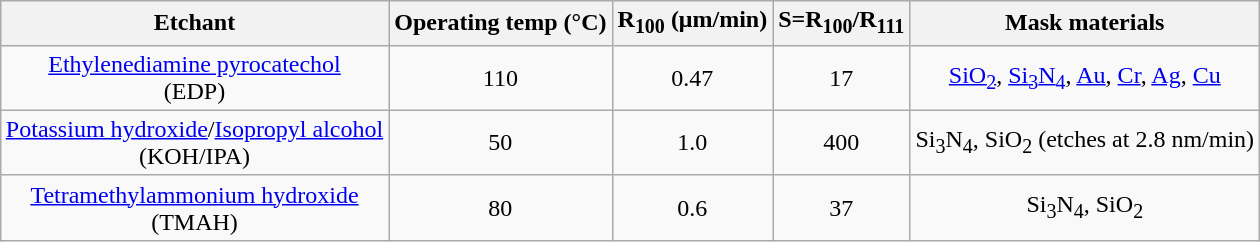<table style="text-align:center; margin: 1em auto 1em auto" class=wikitable>
<tr>
<th>Etchant</th>
<th>Operating temp (°C)</th>
<th>R<sub>100</sub> (μm/min)</th>
<th>S=R<sub>100</sub>/R<sub>111</sub></th>
<th>Mask materials</th>
</tr>
<tr>
<td><a href='#'>Ethylenediamine pyrocatechol</a><br>(EDP)</td>
<td>110</td>
<td>0.47</td>
<td>17</td>
<td><a href='#'>SiO<sub>2</sub></a>, <a href='#'>Si<sub>3</sub>N<sub>4</sub></a>, <a href='#'>Au</a>, <a href='#'>Cr</a>, <a href='#'>Ag</a>, <a href='#'>Cu</a></td>
</tr>
<tr>
<td><a href='#'>Potassium hydroxide</a>/<a href='#'>Isopropyl alcohol</a><br>(KOH/IPA)</td>
<td>50</td>
<td>1.0</td>
<td>400</td>
<td>Si<sub>3</sub>N<sub>4</sub>, SiO<sub>2</sub> (etches at 2.8 nm/min)</td>
</tr>
<tr>
<td><a href='#'>Tetramethylammonium hydroxide</a><br>(TMAH)</td>
<td>80</td>
<td>0.6</td>
<td>37</td>
<td>Si<sub>3</sub>N<sub>4</sub>, SiO<sub>2</sub></td>
</tr>
</table>
